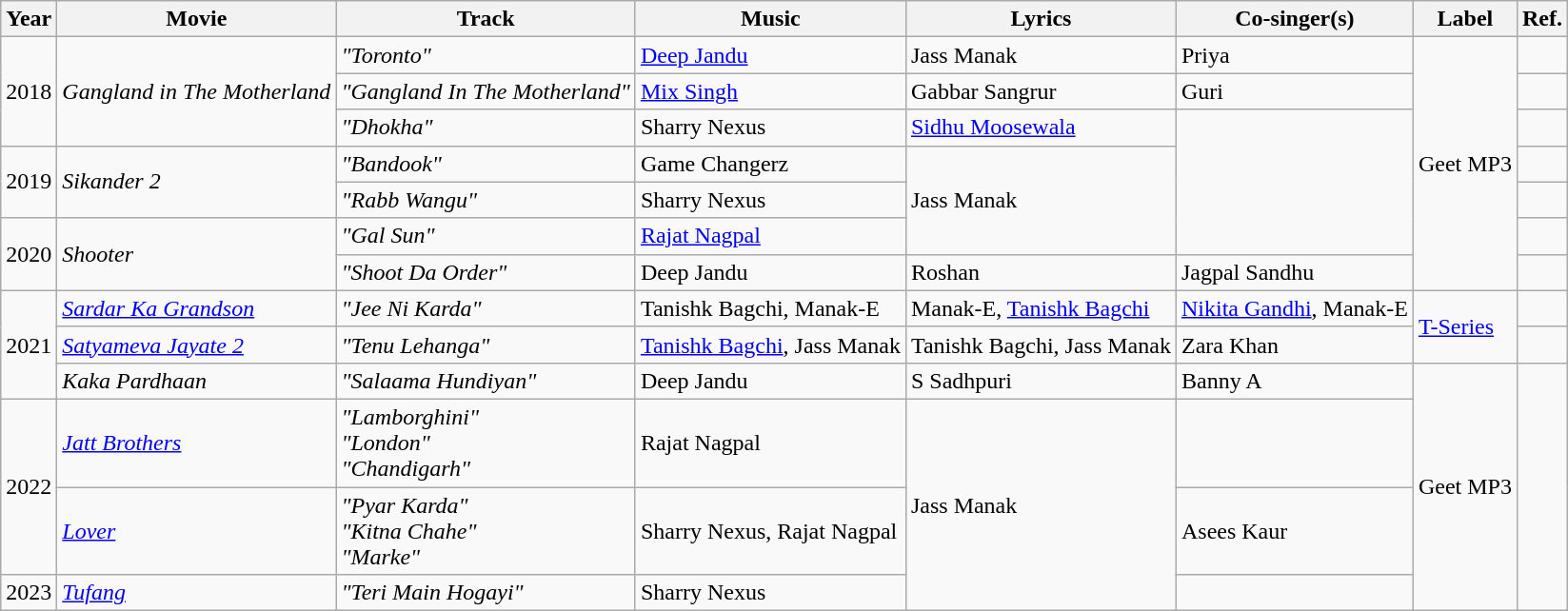<table class="wikitable">
<tr>
<th>Year</th>
<th>Movie</th>
<th>Track</th>
<th>Music</th>
<th>Lyrics</th>
<th>Co-singer(s)</th>
<th>Label</th>
<th>Ref.</th>
</tr>
<tr>
<td rowspan="3">2018</td>
<td rowspan="3"><em>Gangland in The Motherland</em></td>
<td><em>"Toronto"</em></td>
<td><a href='#'>Deep Jandu</a></td>
<td>Jass Manak</td>
<td>Priya</td>
<td rowspan="7">Geet MP3</td>
<td></td>
</tr>
<tr>
<td><em>"Gangland In The Motherland"</em></td>
<td><a href='#'>Mix Singh</a></td>
<td>Gabbar Sangrur</td>
<td>Guri</td>
<td></td>
</tr>
<tr>
<td><em>"Dhokha"</em></td>
<td>Sharry Nexus</td>
<td><a href='#'>Sidhu Moosewala</a></td>
<td rowspan="4"></td>
<td></td>
</tr>
<tr>
<td rowspan="2">2019</td>
<td rowspan="2"><em>Sikander 2</em></td>
<td><em>"Bandook"</em></td>
<td>Game Changerz</td>
<td rowspan="3">Jass Manak</td>
<td></td>
</tr>
<tr>
<td><em>"Rabb Wangu"</em></td>
<td>Sharry Nexus</td>
<td></td>
</tr>
<tr>
<td rowspan="2">2020</td>
<td rowspan="2"><em>Shooter</em></td>
<td><em>"Gal Sun"</em></td>
<td><a href='#'>Rajat Nagpal</a></td>
<td></td>
</tr>
<tr>
<td><em>"Shoot Da Order"</em></td>
<td>Deep Jandu</td>
<td>Roshan</td>
<td>Jagpal Sandhu</td>
<td></td>
</tr>
<tr>
<td rowspan="3">2021</td>
<td><em><a href='#'>Sardar Ka Grandson</a></em></td>
<td><em>"Jee Ni Karda"</em></td>
<td>Tanishk Bagchi, Manak-E</td>
<td>Manak-E, <a href='#'>Tanishk Bagchi</a></td>
<td><a href='#'>Nikita Gandhi</a>, Manak-E</td>
<td rowspan="2"><a href='#'>T-Series</a></td>
<td></td>
</tr>
<tr>
<td><em><a href='#'>Satyameva Jayate 2</a></em></td>
<td><em>"Tenu Lehanga"</em></td>
<td><a href='#'>Tanishk Bagchi</a>, Jass Manak</td>
<td>Tanishk Bagchi, Jass Manak</td>
<td>Zara Khan</td>
<td></td>
</tr>
<tr>
<td><em>Kaka Pardhaan</em></td>
<td><em>"Salaama Hundiyan"</em></td>
<td>Deep Jandu</td>
<td>S Sadhpuri</td>
<td>Banny A</td>
<td rowspan="4">Geet MP3</td>
<td rowspan="4"></td>
</tr>
<tr>
<td rowspan="2">2022</td>
<td><em><a href='#'>Jatt Brothers</a></em></td>
<td><em>"Lamborghini"</em><br><em>"London"</em><br><em>"Chandigarh"</em></td>
<td>Rajat Nagpal</td>
<td rowspan="3">Jass Manak</td>
<td></td>
</tr>
<tr>
<td><a href='#'><em>Lover</em></a></td>
<td><em>"Pyar Karda"</em><br><em>"Kitna Chahe"</em><br><em>"Marke"</em></td>
<td>Sharry Nexus, Rajat Nagpal</td>
<td>Asees Kaur</td>
</tr>
<tr>
<td>2023</td>
<td><a href='#'><em>Tufang</em></a></td>
<td><em>"Teri Main Hogayi"</em></td>
<td>Sharry Nexus</td>
<td></td>
</tr>
</table>
